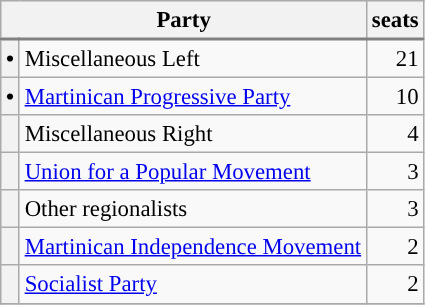<table class="wikitable" style="font-size: 95%;">
<tr style="background-color:#E9E9E9; border-bottom: 2px solid gray;">
<th colspan=2>Party</th>
<th>seats</th>
</tr>
<tr>
<th style="background-color: "><span>•</span></th>
<td>Miscellaneous Left</td>
<td align="right">21</td>
</tr>
<tr>
<th style="background-color: "><span>•</span></th>
<td><a href='#'>Martinican Progressive Party</a></td>
<td align="right">10</td>
</tr>
<tr>
<th style="background-color: "></th>
<td>Miscellaneous Right</td>
<td align="right">4</td>
</tr>
<tr>
<th style="background-color: "></th>
<td><a href='#'>Union for a Popular Movement</a></td>
<td align="right">3</td>
</tr>
<tr>
<th style="background-color: "></th>
<td>Other regionalists</td>
<td align="right">3</td>
</tr>
<tr>
<th style="background-color: "></th>
<td><a href='#'>Martinican Independence Movement</a></td>
<td align="right">2</td>
</tr>
<tr>
<th style="background-color: "></th>
<td><a href='#'>Socialist Party</a></td>
<td align="right">2</td>
</tr>
<tr>
</tr>
</table>
